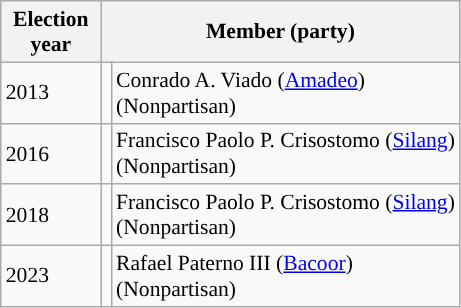<table class="wikitable" style="font-size:90%">
<tr>
<th width="60px">Election<br>year</th>
<th colspan="2" width="140px">Member (party)</th>
</tr>
<tr>
<td>2013</td>
<td></td>
<td>Conrado A. Viado (<a href='#'>Amadeo</a>)<br>(Nonpartisan)</td>
</tr>
<tr>
<td>2016</td>
<td></td>
<td>Francisco Paolo P. Crisostomo (<a href='#'>Silang</a>)<br>(Nonpartisan)</td>
</tr>
<tr>
<td>2018</td>
<td></td>
<td>Francisco Paolo P. Crisostomo (<a href='#'>Silang</a>)<br>(Nonpartisan)</td>
</tr>
<tr>
<td>2023</td>
<td></td>
<td>Rafael Paterno III (<a href='#'>Bacoor</a>)<br>(Nonpartisan)</td>
</tr>
</table>
